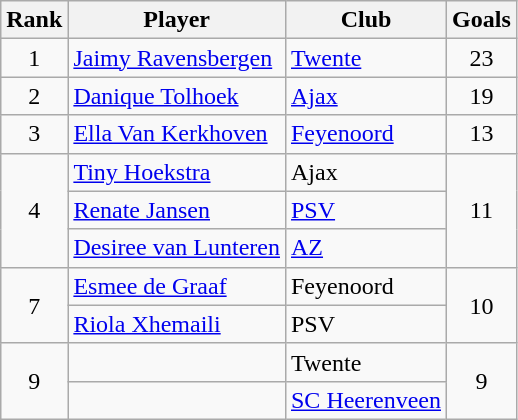<table class="wikitable" style="text-align:center">
<tr>
<th>Rank</th>
<th>Player</th>
<th>Club</th>
<th>Goals</th>
</tr>
<tr>
<td>1</td>
<td align="left"> <a href='#'>Jaimy Ravensbergen</a></td>
<td align="left"><a href='#'>Twente</a></td>
<td>23</td>
</tr>
<tr>
<td>2</td>
<td align="left"> <a href='#'>Danique Tolhoek</a></td>
<td align="left"><a href='#'>Ajax</a></td>
<td>19</td>
</tr>
<tr>
<td>3</td>
<td align="left"> <a href='#'>Ella Van Kerkhoven</a></td>
<td align="left"><a href='#'>Feyenoord</a></td>
<td>13</td>
</tr>
<tr>
<td rowspan=3>4</td>
<td align="left"> <a href='#'>Tiny Hoekstra</a></td>
<td align="left">Ajax</td>
<td rowspan=3>11</td>
</tr>
<tr>
<td align="left"> <a href='#'>Renate Jansen</a></td>
<td align="left"><a href='#'>PSV</a></td>
</tr>
<tr>
<td align="left"> <a href='#'>Desiree van Lunteren</a></td>
<td align="left"><a href='#'>AZ</a></td>
</tr>
<tr>
<td rowspan=2>7</td>
<td align="left"> <a href='#'>Esmee de Graaf</a></td>
<td align="left">Feyenoord</td>
<td rowspan=2>10</td>
</tr>
<tr>
<td align="left"> <a href='#'>Riola Xhemaili</a></td>
<td align="left">PSV</td>
</tr>
<tr>
<td rowspan=2>9</td>
<td align="left"> </td>
<td align="left">Twente</td>
<td rowspan=2>9</td>
</tr>
<tr>
<td align="left"> </td>
<td align="left"><a href='#'>SC Heerenveen</a></td>
</tr>
</table>
